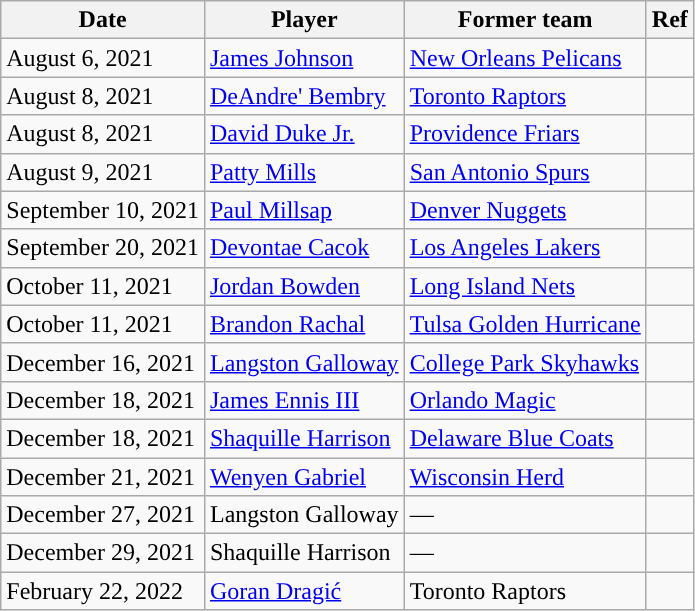<table class="wikitable" style="text-align:left;">
<tr>
<th>Date</th>
<th>Player</th>
<th>Former team</th>
<th>Ref</th>
</tr>
<tr>
<td>August 6, 2021</td>
<td><a href='#'>James Johnson</a></td>
<td><a href='#'>New Orleans Pelicans</a></td>
<td></td>
</tr>
<tr>
<td>August 8, 2021</td>
<td><a href='#'>DeAndre' Bembry</a></td>
<td><a href='#'>Toronto Raptors</a></td>
<td></td>
</tr>
<tr>
<td>August 8, 2021</td>
<td><a href='#'>David Duke Jr.</a></td>
<td><a href='#'>Providence Friars</a></td>
<td></td>
</tr>
<tr>
<td>August 9, 2021</td>
<td><a href='#'>Patty Mills</a></td>
<td><a href='#'>San Antonio Spurs</a></td>
<td></td>
</tr>
<tr>
<td>September 10, 2021</td>
<td><a href='#'>Paul Millsap</a></td>
<td><a href='#'>Denver Nuggets</a></td>
<td></td>
</tr>
<tr>
<td>September 20, 2021</td>
<td><a href='#'>Devontae Cacok</a></td>
<td><a href='#'>Los Angeles Lakers</a></td>
<td></td>
</tr>
<tr>
<td>October 11, 2021</td>
<td><a href='#'>Jordan Bowden</a></td>
<td><a href='#'>Long Island Nets</a></td>
<td></td>
</tr>
<tr>
<td>October 11, 2021</td>
<td><a href='#'>Brandon Rachal</a></td>
<td><a href='#'>Tulsa Golden Hurricane</a></td>
<td></td>
</tr>
<tr>
<td>December 16, 2021</td>
<td><a href='#'>Langston Galloway</a></td>
<td><a href='#'>College Park Skyhawks</a></td>
<td></td>
</tr>
<tr>
<td>December 18, 2021</td>
<td><a href='#'>James Ennis III</a></td>
<td><a href='#'>Orlando Magic</a></td>
<td></td>
</tr>
<tr>
<td>December 18, 2021</td>
<td><a href='#'>Shaquille Harrison</a></td>
<td><a href='#'>Delaware Blue Coats</a></td>
<td></td>
</tr>
<tr>
<td>December 21, 2021</td>
<td><a href='#'>Wenyen Gabriel</a></td>
<td><a href='#'>Wisconsin Herd</a></td>
<td></td>
</tr>
<tr>
<td>December 27, 2021</td>
<td>Langston Galloway</td>
<td>—</td>
<td></td>
</tr>
<tr>
<td>December 29, 2021</td>
<td>Shaquille Harrison</td>
<td>—</td>
<td></td>
</tr>
<tr>
<td>February 22, 2022</td>
<td><a href='#'>Goran Dragić</a></td>
<td>Toronto Raptors</td>
<td></td>
</tr>
</table>
